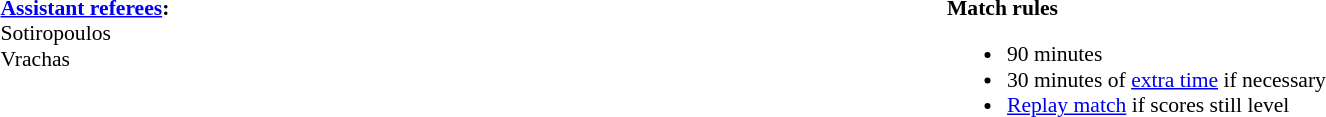<table width=100% style="font-size: 90%">
<tr>
<td width=50% valign=top><br><strong><a href='#'>Assistant referees</a>:</strong>
<br>Sotiropoulos
<br>Vrachas</td>
<td width=50% valign=top><br><strong>Match rules</strong><ul><li>90 minutes</li><li>30 minutes of <a href='#'>extra time</a> if necessary</li><li><a href='#'>Replay match</a> if scores still level</li></ul></td>
</tr>
</table>
